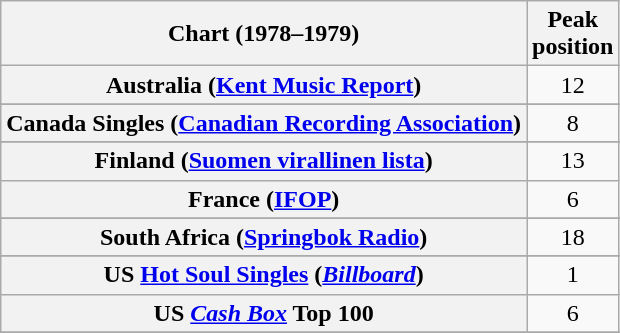<table class="wikitable sortable plainrowheaders">
<tr>
<th scope="col">Chart (1978–1979)</th>
<th scope="col">Peak<br>position</th>
</tr>
<tr>
<th scope="row">Australia (<a href='#'>Kent Music Report</a>)</th>
<td style="text-align:center;">12</td>
</tr>
<tr>
</tr>
<tr>
<th scope="row">Canada Singles (<a href='#'>Canadian Recording Association</a>)</th>
<td style="text-align:center;">8</td>
</tr>
<tr>
</tr>
<tr>
</tr>
<tr>
<th scope="row">Finland (<a href='#'>Suomen virallinen lista</a>)</th>
<td style="text-align:center;">13</td>
</tr>
<tr>
<th scope="row">France (<a href='#'>IFOP</a>)</th>
<td style="text-align:center;">6</td>
</tr>
<tr>
</tr>
<tr>
</tr>
<tr>
</tr>
<tr>
</tr>
<tr>
</tr>
<tr>
<th scope="row">South Africa (<a href='#'>Springbok Radio</a>)</th>
<td style="text-align:center;">18</td>
</tr>
<tr>
</tr>
<tr>
</tr>
<tr>
</tr>
<tr>
</tr>
<tr>
<th scope="row">US <a href='#'>Hot Soul Singles</a> (<em><a href='#'>Billboard</a></em>)</th>
<td align="center">1</td>
</tr>
<tr>
<th scope="row">US <a href='#'><em>Cash Box</em></a> Top 100</th>
<td style="text-align:center;">6</td>
</tr>
<tr>
</tr>
</table>
